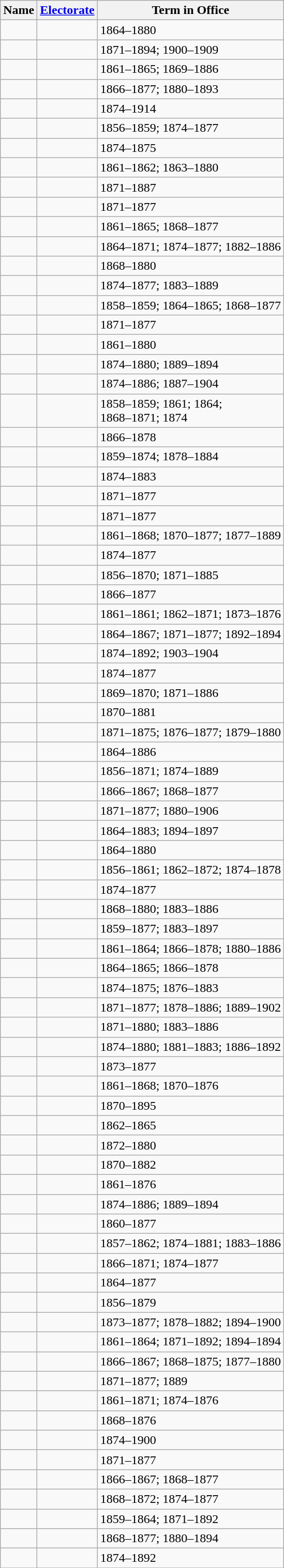<table class="wikitable sortable">
<tr>
<th>Name</th>
<th><a href='#'>Electorate</a></th>
<th>Term in Office</th>
</tr>
<tr>
<td></td>
<td></td>
<td>1864–1880</td>
</tr>
<tr>
<td></td>
<td></td>
<td>1871–1894; 1900–1909</td>
</tr>
<tr>
<td></td>
<td> </td>
<td>1861–1865; 1869–1886</td>
</tr>
<tr>
<td></td>
<td></td>
<td>1866–1877; 1880–1893</td>
</tr>
<tr>
<td></td>
<td></td>
<td>1874–1914</td>
</tr>
<tr>
<td></td>
<td> </td>
<td>1856–1859; 1874–1877</td>
</tr>
<tr>
<td> </td>
<td></td>
<td>1874–1875</td>
</tr>
<tr>
<td></td>
<td></td>
<td>1861–1862; 1863–1880</td>
</tr>
<tr>
<td></td>
<td></td>
<td>1871–1887</td>
</tr>
<tr>
<td></td>
<td></td>
<td>1871–1877</td>
</tr>
<tr>
<td></td>
<td></td>
<td>1861–1865; 1868–1877</td>
</tr>
<tr>
<td></td>
<td></td>
<td>1864–1871; 1874–1877; 1882–1886</td>
</tr>
<tr>
<td></td>
<td></td>
<td>1868–1880</td>
</tr>
<tr>
<td></td>
<td></td>
<td>1874–1877; 1883–1889</td>
</tr>
<tr>
<td></td>
<td></td>
<td>1858–1859; 1864–1865; 1868–1877</td>
</tr>
<tr>
<td></td>
<td></td>
<td>1871–1877</td>
</tr>
<tr>
<td></td>
<td></td>
<td>1861–1880</td>
</tr>
<tr>
<td></td>
<td></td>
<td>1874–1880; 1889–1894</td>
</tr>
<tr>
<td></td>
<td></td>
<td>1874–1886; 1887–1904</td>
</tr>
<tr>
<td> </td>
<td></td>
<td>1858–1859; 1861; 1864;<br>1868–1871; 1874</td>
</tr>
<tr>
<td></td>
<td></td>
<td>1866–1878</td>
</tr>
<tr>
<td> </td>
<td></td>
<td>1859–1874; 1878–1884</td>
</tr>
<tr>
<td></td>
<td></td>
<td>1874–1883</td>
</tr>
<tr>
<td></td>
<td> </td>
<td>1871–1877</td>
</tr>
<tr>
<td></td>
<td> </td>
<td>1871–1877</td>
</tr>
<tr>
<td></td>
<td> </td>
<td>1861–1868; 1870–1877; 1877–1889</td>
</tr>
<tr>
<td></td>
<td></td>
<td>1874–1877</td>
</tr>
<tr>
<td></td>
<td></td>
<td>1856–1870; 1871–1885</td>
</tr>
<tr>
<td></td>
<td> </td>
<td>1866–1877</td>
</tr>
<tr>
<td> </td>
<td></td>
<td>1861–1861; 1862–1871; 1873–1876</td>
</tr>
<tr>
<td></td>
<td> </td>
<td>1864–1867; 1871–1877; 1892–1894</td>
</tr>
<tr>
<td></td>
<td> </td>
<td>1874–1892; 1903–1904</td>
</tr>
<tr>
<td></td>
<td></td>
<td>1874–1877</td>
</tr>
<tr>
<td></td>
<td></td>
<td>1869–1870; 1871–1886</td>
</tr>
<tr>
<td></td>
<td> </td>
<td>1870–1881</td>
</tr>
<tr>
<td> </td>
<td></td>
<td>1871–1875; 1876–1877; 1879–1880</td>
</tr>
<tr>
<td></td>
<td></td>
<td>1864–1886</td>
</tr>
<tr>
<td></td>
<td> </td>
<td>1856–1871; 1874–1889</td>
</tr>
<tr>
<td></td>
<td></td>
<td>1866–1867; 1868–1877</td>
</tr>
<tr>
<td></td>
<td> </td>
<td>1871–1877; 1880–1906</td>
</tr>
<tr>
<td></td>
<td></td>
<td>1864–1883; 1894–1897</td>
</tr>
<tr>
<td></td>
<td></td>
<td>1864–1880</td>
</tr>
<tr>
<td></td>
<td></td>
<td>1856–1861; 1862–1872; 1874–1878</td>
</tr>
<tr>
<td></td>
<td></td>
<td>1874–1877</td>
</tr>
<tr>
<td></td>
<td></td>
<td>1868–1880; 1883–1886</td>
</tr>
<tr>
<td></td>
<td></td>
<td>1859–1877; 1883–1897</td>
</tr>
<tr>
<td></td>
<td></td>
<td>1861–1864; 1866–1878; 1880–1886</td>
</tr>
<tr>
<td></td>
<td></td>
<td>1864–1865; 1866–1878</td>
</tr>
<tr>
<td> </td>
<td></td>
<td>1874–1875; 1876–1883</td>
</tr>
<tr>
<td></td>
<td></td>
<td>1871–1877; 1878–1886; 1889–1902</td>
</tr>
<tr>
<td></td>
<td></td>
<td>1871–1880; 1883–1886</td>
</tr>
<tr>
<td></td>
<td></td>
<td>1874–1880; 1881–1883; 1886–1892</td>
</tr>
<tr>
<td></td>
<td></td>
<td>1873–1877</td>
</tr>
<tr>
<td> </td>
<td></td>
<td>1861–1868; 1870–1876</td>
</tr>
<tr>
<td></td>
<td></td>
<td>1870–1895</td>
</tr>
<tr>
<td> </td>
<td></td>
<td>1862–1865</td>
</tr>
<tr>
<td></td>
<td></td>
<td>1872–1880</td>
</tr>
<tr>
<td></td>
<td></td>
<td>1870–1882</td>
</tr>
<tr>
<td> </td>
<td> </td>
<td>1861–1876</td>
</tr>
<tr>
<td></td>
<td></td>
<td>1874–1886; 1889–1894</td>
</tr>
<tr>
<td></td>
<td></td>
<td>1860–1877</td>
</tr>
<tr>
<td></td>
<td></td>
<td>1857–1862; 1874–1881; 1883–1886</td>
</tr>
<tr>
<td></td>
<td></td>
<td>1866–1871; 1874–1877</td>
</tr>
<tr>
<td></td>
<td></td>
<td>1864–1877</td>
</tr>
<tr>
<td></td>
<td></td>
<td>1856–1879</td>
</tr>
<tr>
<td></td>
<td></td>
<td>1873–1877; 1878–1882; 1894–1900</td>
</tr>
<tr>
<td></td>
<td></td>
<td>1861–1864; 1871–1892; 1894–1894</td>
</tr>
<tr>
<td> </td>
<td></td>
<td>1866–1867; 1868–1875; 1877–1880</td>
</tr>
<tr>
<td></td>
<td></td>
<td>1871–1877; 1889</td>
</tr>
<tr>
<td> </td>
<td></td>
<td>1861–1871; 1874–1876</td>
</tr>
<tr>
<td> </td>
<td></td>
<td>1868–1876</td>
</tr>
<tr>
<td></td>
<td></td>
<td>1874–1900</td>
</tr>
<tr>
<td></td>
<td></td>
<td>1871–1877</td>
</tr>
<tr>
<td></td>
<td></td>
<td>1866–1867; 1868–1877</td>
</tr>
<tr>
<td></td>
<td> </td>
<td>1868–1872; 1874–1877</td>
</tr>
<tr>
<td></td>
<td> </td>
<td>1859–1864; 1871–1892</td>
</tr>
<tr>
<td></td>
<td></td>
<td>1868–1877; 1880–1894</td>
</tr>
<tr>
<td></td>
<td></td>
<td>1874–1892</td>
</tr>
<tr>
</tr>
</table>
